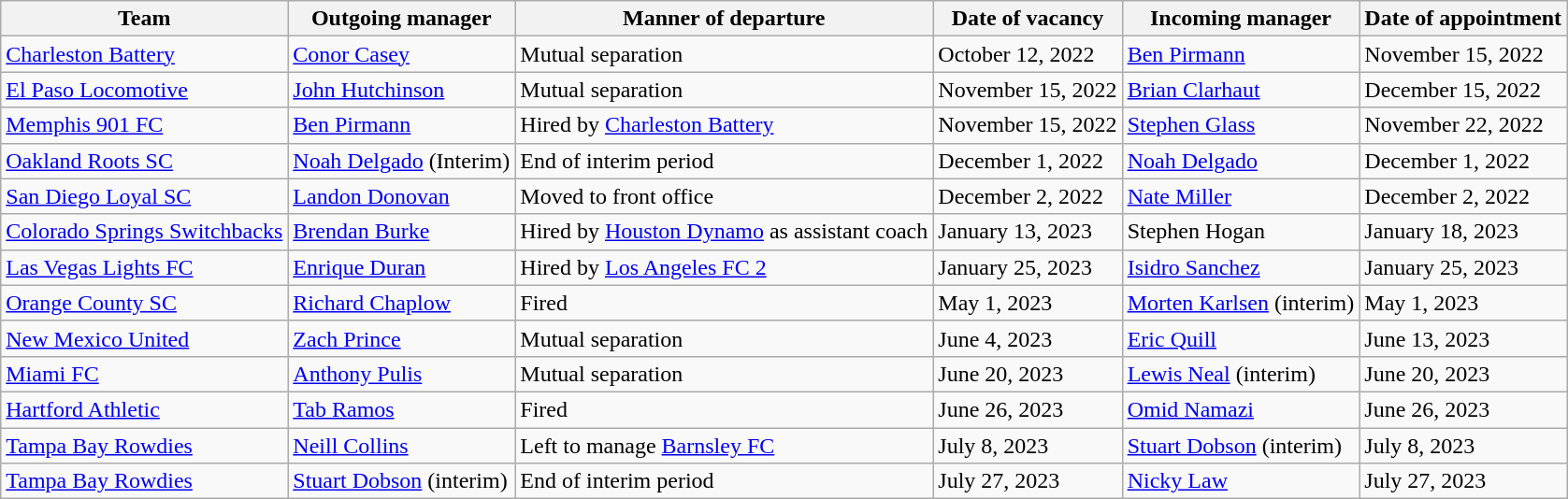<table class="wikitable sortable">
<tr>
<th>Team</th>
<th>Outgoing manager</th>
<th>Manner of departure</th>
<th>Date of vacancy</th>
<th>Incoming manager</th>
<th>Date of appointment</th>
</tr>
<tr>
<td><a href='#'>Charleston Battery</a></td>
<td> <a href='#'>Conor Casey</a></td>
<td>Mutual separation</td>
<td>October 12, 2022</td>
<td> <a href='#'>Ben Pirmann</a></td>
<td>November 15, 2022</td>
</tr>
<tr>
<td><a href='#'>El Paso Locomotive</a></td>
<td> <a href='#'>John Hutchinson</a></td>
<td>Mutual separation</td>
<td>November 15, 2022</td>
<td> <a href='#'>Brian Clarhaut</a></td>
<td>December 15, 2022</td>
</tr>
<tr>
<td><a href='#'>Memphis 901 FC</a></td>
<td> <a href='#'>Ben Pirmann</a></td>
<td>Hired by <a href='#'>Charleston Battery</a></td>
<td>November 15, 2022</td>
<td> <a href='#'>Stephen Glass</a></td>
<td>November 22, 2022</td>
</tr>
<tr>
<td><a href='#'>Oakland Roots SC</a></td>
<td> <a href='#'>Noah Delgado</a> (Interim)</td>
<td>End of interim period</td>
<td>December 1, 2022</td>
<td> <a href='#'>Noah Delgado</a></td>
<td>December 1, 2022</td>
</tr>
<tr>
<td><a href='#'>San Diego Loyal SC</a></td>
<td> <a href='#'>Landon Donovan</a></td>
<td>Moved to front office</td>
<td>December 2, 2022</td>
<td> <a href='#'>Nate Miller</a></td>
<td>December 2, 2022</td>
</tr>
<tr>
<td><a href='#'>Colorado Springs Switchbacks</a></td>
<td> <a href='#'>Brendan Burke</a></td>
<td>Hired by <a href='#'>Houston Dynamo</a> as assistant coach</td>
<td>January 13, 2023</td>
<td> Stephen Hogan</td>
<td>January 18, 2023</td>
</tr>
<tr>
<td><a href='#'>Las Vegas Lights FC</a></td>
<td> <a href='#'>Enrique Duran</a></td>
<td>Hired by <a href='#'>Los Angeles FC 2</a></td>
<td>January 25, 2023</td>
<td> <a href='#'>Isidro Sanchez</a></td>
<td>January 25, 2023</td>
</tr>
<tr>
<td><a href='#'>Orange County SC</a></td>
<td> <a href='#'>Richard Chaplow</a></td>
<td>Fired</td>
<td>May 1, 2023</td>
<td> <a href='#'>Morten Karlsen</a> (interim)</td>
<td>May 1, 2023</td>
</tr>
<tr>
<td><a href='#'>New Mexico United</a></td>
<td> <a href='#'>Zach Prince</a></td>
<td>Mutual separation</td>
<td>June 4, 2023</td>
<td> <a href='#'>Eric Quill</a></td>
<td>June 13, 2023</td>
</tr>
<tr>
<td><a href='#'>Miami FC</a></td>
<td> <a href='#'>Anthony Pulis</a></td>
<td>Mutual separation</td>
<td>June 20, 2023</td>
<td> <a href='#'>Lewis Neal</a>  (interim)</td>
<td>June 20, 2023</td>
</tr>
<tr>
<td><a href='#'>Hartford Athletic</a></td>
<td> <a href='#'>Tab Ramos</a></td>
<td>Fired</td>
<td>June 26, 2023</td>
<td> <a href='#'>Omid Namazi</a></td>
<td>June 26, 2023</td>
</tr>
<tr>
<td><a href='#'>Tampa Bay Rowdies</a></td>
<td> <a href='#'>Neill Collins</a></td>
<td>Left to manage  <a href='#'>Barnsley FC</a></td>
<td>July 8, 2023</td>
<td> <a href='#'>Stuart Dobson</a> (interim)</td>
<td>July 8, 2023</td>
</tr>
<tr>
<td><a href='#'>Tampa Bay Rowdies</a></td>
<td> <a href='#'>Stuart Dobson</a> (interim)</td>
<td>End of interim period</td>
<td>July 27, 2023</td>
<td> <a href='#'>Nicky Law</a></td>
<td>July 27, 2023</td>
</tr>
</table>
